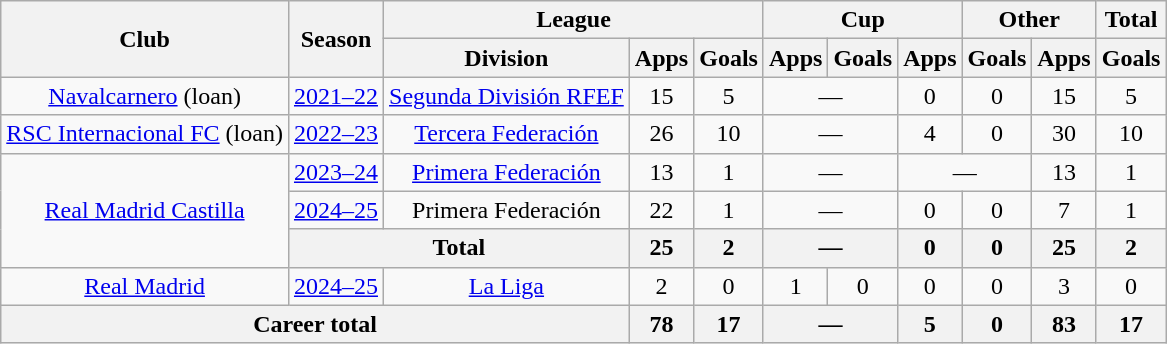<table class="wikitable" style="text-align:center">
<tr>
<th rowspan="2">Club</th>
<th rowspan="2">Season</th>
<th colspan="3">League</th>
<th colspan="3">Cup</th>
<th colspan="2">Other</th>
<th colspan="2">Total</th>
</tr>
<tr>
<th>Division</th>
<th>Apps</th>
<th>Goals</th>
<th>Apps</th>
<th>Goals</th>
<th>Apps</th>
<th>Goals</th>
<th>Apps</th>
<th>Goals</th>
</tr>
<tr>
<td><a href='#'>Navalcarnero</a> (loan)</td>
<td><a href='#'>2021–22</a></td>
<td><a href='#'>Segunda División RFEF</a></td>
<td>15</td>
<td>5</td>
<td colspan="2">—</td>
<td>0</td>
<td>0</td>
<td>15</td>
<td>5</td>
</tr>
<tr>
<td><a href='#'>RSC Internacional FC</a> (loan)</td>
<td><a href='#'>2022–23</a></td>
<td><a href='#'>Tercera Federación</a></td>
<td>26</td>
<td>10</td>
<td colspan="2">—</td>
<td>4</td>
<td>0</td>
<td>30</td>
<td>10</td>
</tr>
<tr>
<td rowspan="3"><a href='#'>Real Madrid Castilla</a></td>
<td><a href='#'>2023–24</a></td>
<td><a href='#'>Primera Federación</a></td>
<td>13</td>
<td>1</td>
<td colspan="2">—</td>
<td colspan="2">—</td>
<td>13</td>
<td>1</td>
</tr>
<tr>
<td><a href='#'>2024–25</a></td>
<td>Primera Federación</td>
<td>22</td>
<td>1</td>
<td colspan="2">—</td>
<td>0</td>
<td>0</td>
<td>7</td>
<td>1</td>
</tr>
<tr>
<th colspan="2">Total</th>
<th>25</th>
<th>2</th>
<th colspan="2">—</th>
<th>0</th>
<th>0</th>
<th>25</th>
<th>2</th>
</tr>
<tr>
<td><a href='#'>Real Madrid</a></td>
<td><a href='#'>2024–25</a></td>
<td><a href='#'>La Liga</a></td>
<td>2</td>
<td>0</td>
<td>1</td>
<td>0</td>
<td>0</td>
<td>0</td>
<td>3</td>
<td>0</td>
</tr>
<tr>
<th colspan="3">Career total</th>
<th>78</th>
<th>17</th>
<th colspan="2">—</th>
<th>5</th>
<th>0</th>
<th>83</th>
<th>17</th>
</tr>
</table>
